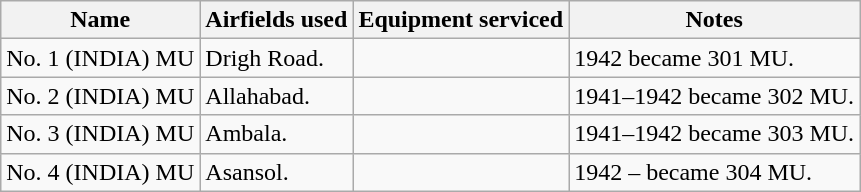<table class="wikitable sortable">
<tr>
<th>Name</th>
<th>Airfields used</th>
<th>Equipment serviced</th>
<th>Notes</th>
</tr>
<tr>
<td>No. 1 (INDIA) MU</td>
<td>Drigh Road.</td>
<td></td>
<td>1942 became 301 MU.</td>
</tr>
<tr>
<td>No. 2 (INDIA) MU</td>
<td>Allahabad.</td>
<td></td>
<td>1941–1942 became 302 MU.</td>
</tr>
<tr>
<td>No. 3 (INDIA) MU</td>
<td>Ambala.</td>
<td></td>
<td>1941–1942 became 303 MU.</td>
</tr>
<tr>
<td>No. 4 (INDIA) MU</td>
<td>Asansol.</td>
<td></td>
<td>1942 – became 304 MU.</td>
</tr>
</table>
